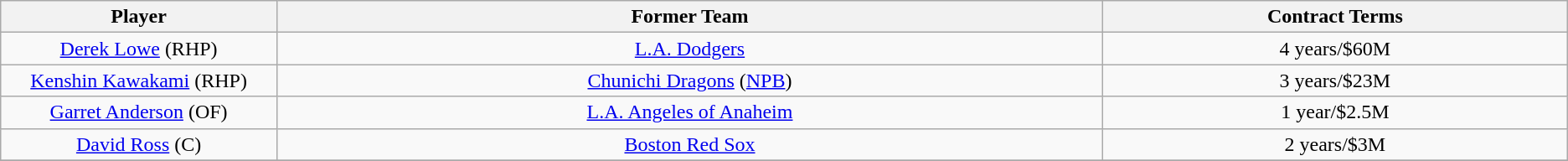<table class="wikitable" style="text-align:center;">
<tr>
<th width="5%">Player</th>
<th width="16%">Former Team</th>
<th width="9%">Contract Terms</th>
</tr>
<tr>
<td><a href='#'>Derek Lowe</a> (RHP)</td>
<td><a href='#'>L.A. Dodgers</a></td>
<td>4 years/$60M</td>
</tr>
<tr>
<td><a href='#'>Kenshin Kawakami</a> (RHP)</td>
<td><a href='#'>Chunichi Dragons</a> (<a href='#'>NPB</a>)</td>
<td>3 years/$23M</td>
</tr>
<tr>
<td><a href='#'>Garret Anderson</a> (OF)</td>
<td><a href='#'>L.A. Angeles of Anaheim</a></td>
<td>1 year/$2.5M</td>
</tr>
<tr>
<td><a href='#'>David Ross</a> (C)</td>
<td><a href='#'>Boston Red Sox</a></td>
<td>2 years/$3M</td>
</tr>
<tr>
</tr>
</table>
